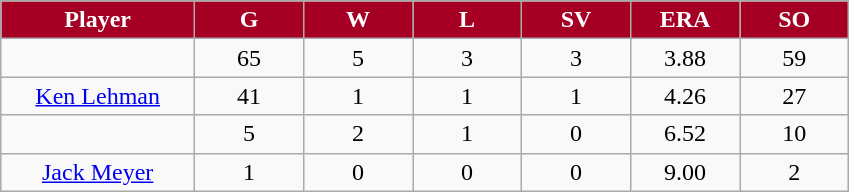<table class="wikitable sortable">
<tr>
<th style="background:#A50024;color:white;" width="16%">Player</th>
<th style="background:#A50024;color:white;" width="9%">G</th>
<th style="background:#A50024;color:white;" width="9%">W</th>
<th style="background:#A50024;color:white;" width="9%">L</th>
<th style="background:#A50024;color:white;" width="9%">SV</th>
<th style="background:#A50024;color:white;" width="9%">ERA</th>
<th style="background:#A50024;color:white;" width="9%">SO</th>
</tr>
<tr align="center">
<td></td>
<td>65</td>
<td>5</td>
<td>3</td>
<td>3</td>
<td>3.88</td>
<td>59</td>
</tr>
<tr align="center">
<td><a href='#'>Ken Lehman</a></td>
<td>41</td>
<td>1</td>
<td>1</td>
<td>1</td>
<td>4.26</td>
<td>27</td>
</tr>
<tr align="center">
<td></td>
<td>5</td>
<td>2</td>
<td>1</td>
<td>0</td>
<td>6.52</td>
<td>10</td>
</tr>
<tr align="center">
<td><a href='#'>Jack Meyer</a></td>
<td>1</td>
<td>0</td>
<td>0</td>
<td>0</td>
<td>9.00</td>
<td>2</td>
</tr>
</table>
